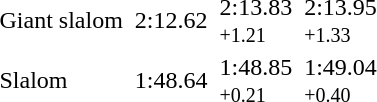<table>
<tr>
<td>Giant slalom</td>
<td></td>
<td>2:12.62</td>
<td></td>
<td>2:13.83<br><small>+1.21</small></td>
<td></td>
<td>2:13.95<br><small>+1.33</small></td>
</tr>
<tr>
<td>Slalom</td>
<td></td>
<td>1:48.64</td>
<td></td>
<td>1:48.85<br><small>+0.21</small></td>
<td></td>
<td>1:49.04<br><small>+0.40</small></td>
</tr>
</table>
